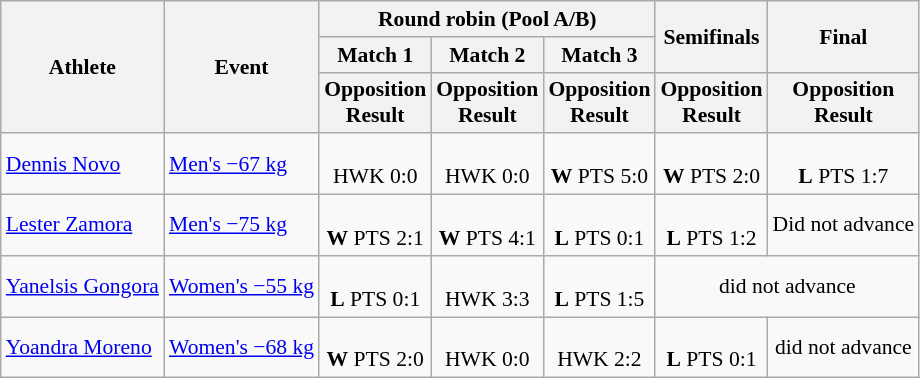<table class="wikitable" style="font-size:90%">
<tr>
<th rowspan=3>Athlete</th>
<th rowspan=3>Event</th>
<th colspan=3>Round robin (Pool A/B)</th>
<th rowspan=2>Semifinals</th>
<th rowspan=2>Final</th>
</tr>
<tr>
<th>Match 1</th>
<th>Match 2</th>
<th>Match 3</th>
</tr>
<tr>
<th>Opposition<br>Result</th>
<th>Opposition<br>Result</th>
<th>Opposition<br>Result</th>
<th>Opposition<br>Result</th>
<th>Opposition<br>Result</th>
</tr>
<tr>
<td><a href='#'>Dennis Novo</a></td>
<td><a href='#'>Men's −67 kg</a></td>
<td align=center><br>HWK 0:0</td>
<td align=center><br>HWK 0:0</td>
<td align=center><br><strong>W</strong> PTS 5:0</td>
<td align=center><br><strong>W</strong> PTS 2:0</td>
<td align=center><br><strong>L</strong> PTS 1:7<br></td>
</tr>
<tr>
<td><a href='#'>Lester Zamora</a></td>
<td><a href='#'>Men's −75 kg</a></td>
<td align=center><br><strong>W</strong> PTS 2:1</td>
<td align=center><br><strong>W</strong> PTS 4:1</td>
<td align=center><br><strong>L</strong> PTS 0:1</td>
<td align=center><br><strong>L</strong> PTS 1:2<br></td>
<td align=center>Did not advance</td>
</tr>
<tr>
<td><a href='#'>Yanelsis Gongora</a></td>
<td><a href='#'>Women's −55 kg</a></td>
<td align=center><br><strong>L</strong> PTS 0:1</td>
<td align=center><br>HWK 3:3</td>
<td align=center><br><strong>L</strong> PTS 1:5</td>
<td align="center" colspan="7">did not advance</td>
</tr>
<tr>
<td><a href='#'>Yoandra Moreno</a></td>
<td><a href='#'>Women's −68 kg</a></td>
<td align=center><br><strong>W</strong> PTS 2:0</td>
<td align=center><br>HWK 0:0</td>
<td align=center><br>HWK 2:2</td>
<td align=center><br><strong>L</strong> PTS 0:1<br></td>
<td align="center" colspan="7">did not advance</td>
</tr>
</table>
